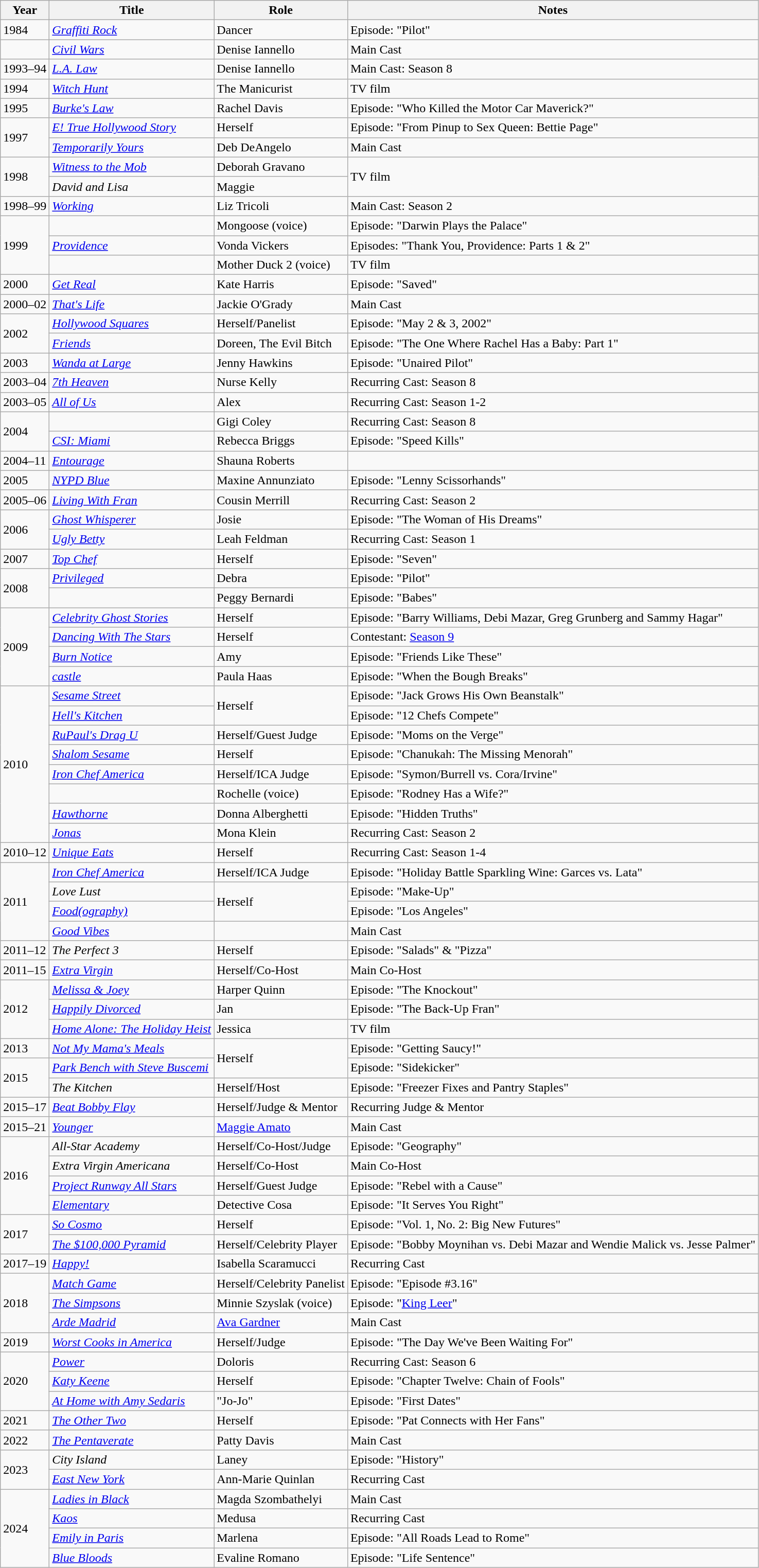<table class="wikitable sortable">
<tr>
<th>Year</th>
<th>Title</th>
<th>Role</th>
<th>Notes</th>
</tr>
<tr>
<td>1984</td>
<td><em><a href='#'>Graffiti Rock</a></em></td>
<td>Dancer</td>
<td>Episode: "Pilot"</td>
</tr>
<tr>
<td></td>
<td><em><a href='#'>Civil Wars</a></em></td>
<td>Denise Iannello</td>
<td>Main Cast</td>
</tr>
<tr>
<td>1993–94</td>
<td><em><a href='#'>L.A. Law</a></em></td>
<td>Denise Iannello</td>
<td>Main Cast: Season 8</td>
</tr>
<tr>
<td>1994</td>
<td><em><a href='#'>Witch Hunt</a></em></td>
<td>The Manicurist</td>
<td>TV film</td>
</tr>
<tr>
<td>1995</td>
<td><em><a href='#'>Burke's Law</a></em></td>
<td>Rachel Davis</td>
<td>Episode: "Who Killed the Motor Car Maverick?"</td>
</tr>
<tr>
<td rowspan="2">1997</td>
<td><em><a href='#'>E! True Hollywood Story</a></em></td>
<td>Herself</td>
<td>Episode: "From Pinup to Sex Queen: Bettie Page"</td>
</tr>
<tr>
<td><em><a href='#'>Temporarily Yours</a></em></td>
<td>Deb DeAngelo</td>
<td>Main Cast</td>
</tr>
<tr>
<td rowspan="2">1998</td>
<td><em><a href='#'>Witness to the Mob</a></em></td>
<td>Deborah Gravano</td>
<td rowspan="2">TV film</td>
</tr>
<tr>
<td><em>David and Lisa</em></td>
<td>Maggie</td>
</tr>
<tr>
<td>1998–99</td>
<td><em><a href='#'>Working</a></em></td>
<td>Liz Tricoli</td>
<td>Main Cast: Season 2</td>
</tr>
<tr>
<td rowspan="3">1999</td>
<td><em></em></td>
<td>Mongoose (voice)</td>
<td>Episode: "Darwin Plays the Palace"</td>
</tr>
<tr>
<td><em><a href='#'>Providence</a></em></td>
<td>Vonda Vickers</td>
<td>Episodes: "Thank You, Providence: Parts 1 & 2"</td>
</tr>
<tr>
<td><em></em></td>
<td>Mother Duck 2 (voice)</td>
<td>TV film</td>
</tr>
<tr>
<td>2000</td>
<td><em><a href='#'>Get Real</a></em></td>
<td>Kate Harris</td>
<td>Episode: "Saved"</td>
</tr>
<tr>
<td>2000–02</td>
<td><em><a href='#'>That's Life</a></em></td>
<td>Jackie O'Grady</td>
<td>Main Cast</td>
</tr>
<tr>
<td rowspan="2">2002</td>
<td><em><a href='#'>Hollywood Squares</a></em></td>
<td>Herself/Panelist</td>
<td>Episode: "May 2 & 3, 2002"</td>
</tr>
<tr>
<td><em><a href='#'>Friends</a></em></td>
<td>Doreen, The Evil Bitch</td>
<td>Episode: "The One Where Rachel Has a Baby: Part 1"</td>
</tr>
<tr>
<td>2003</td>
<td><em><a href='#'>Wanda at Large</a></em></td>
<td>Jenny Hawkins</td>
<td>Episode: "Unaired Pilot"</td>
</tr>
<tr>
<td>2003–04</td>
<td><em><a href='#'>7th Heaven</a></em></td>
<td>Nurse Kelly</td>
<td>Recurring Cast: Season 8</td>
</tr>
<tr>
<td>2003–05</td>
<td><em><a href='#'>All of Us</a></em></td>
<td>Alex</td>
<td>Recurring Cast: Season 1-2</td>
</tr>
<tr>
<td rowspan="2">2004</td>
<td><em></em></td>
<td>Gigi Coley</td>
<td>Recurring Cast: Season 8</td>
</tr>
<tr>
<td><em><a href='#'>CSI: Miami</a></em></td>
<td>Rebecca Briggs</td>
<td>Episode: "Speed Kills"</td>
</tr>
<tr>
<td>2004–11</td>
<td><em><a href='#'>Entourage</a></em></td>
<td>Shauna Roberts</td>
<td></td>
</tr>
<tr>
<td>2005</td>
<td><em><a href='#'>NYPD Blue</a></em></td>
<td>Maxine Annunziato</td>
<td>Episode: "Lenny Scissorhands"</td>
</tr>
<tr>
<td>2005–06</td>
<td><em><a href='#'>Living With Fran</a></em></td>
<td>Cousin Merrill</td>
<td>Recurring Cast: Season 2</td>
</tr>
<tr>
<td rowspan="2">2006</td>
<td><em><a href='#'>Ghost Whisperer</a></em></td>
<td>Josie</td>
<td>Episode: "The Woman of His Dreams"</td>
</tr>
<tr>
<td><em><a href='#'>Ugly Betty</a></em></td>
<td>Leah Feldman</td>
<td>Recurring Cast: Season 1</td>
</tr>
<tr>
<td>2007</td>
<td><em><a href='#'>Top Chef</a></em></td>
<td>Herself</td>
<td>Episode: "Seven"</td>
</tr>
<tr>
<td rowspan="2">2008</td>
<td><em><a href='#'>Privileged</a></em></td>
<td>Debra</td>
<td>Episode: "Pilot"</td>
</tr>
<tr>
<td></td>
<td>Peggy Bernardi</td>
<td>Episode: "Babes"</td>
</tr>
<tr>
<td rowspan="4">2009</td>
<td><em><a href='#'>Celebrity Ghost Stories</a></em></td>
<td>Herself</td>
<td>Episode: "Barry Williams, Debi Mazar, Greg Grunberg and Sammy Hagar"</td>
</tr>
<tr>
<td><em><a href='#'>Dancing With The Stars</a></em></td>
<td>Herself</td>
<td>Contestant: <a href='#'>Season 9</a></td>
</tr>
<tr>
<td><em><a href='#'>Burn Notice</a></em></td>
<td>Amy</td>
<td>Episode: "Friends Like These"</td>
</tr>
<tr>
<td><em><a href='#'>castle</a></em></td>
<td>Paula Haas</td>
<td>Episode: "When the Bough Breaks"</td>
</tr>
<tr>
<td rowspan="8">2010</td>
<td><em><a href='#'>Sesame Street</a></em></td>
<td rowspan="2">Herself</td>
<td>Episode: "Jack Grows His Own Beanstalk"</td>
</tr>
<tr>
<td><em><a href='#'>Hell's Kitchen</a></em></td>
<td>Episode: "12 Chefs Compete"</td>
</tr>
<tr>
<td><em><a href='#'>RuPaul's Drag U</a></em></td>
<td>Herself/Guest Judge</td>
<td>Episode: "Moms on the Verge"</td>
</tr>
<tr>
<td><em><a href='#'>Shalom Sesame</a></em></td>
<td>Herself</td>
<td>Episode: "Chanukah: The Missing Menorah"</td>
</tr>
<tr>
<td><em><a href='#'>Iron Chef America</a></em></td>
<td>Herself/ICA Judge</td>
<td>Episode: "Symon/Burrell vs. Cora/Irvine"</td>
</tr>
<tr>
<td><em></em></td>
<td>Rochelle (voice)</td>
<td>Episode: "Rodney Has a Wife?"</td>
</tr>
<tr>
<td><em><a href='#'>Hawthorne</a></em></td>
<td>Donna Alberghetti</td>
<td>Episode: "Hidden Truths"</td>
</tr>
<tr>
<td><em><a href='#'>Jonas</a></em></td>
<td>Mona Klein</td>
<td>Recurring Cast: Season 2</td>
</tr>
<tr>
<td>2010–12</td>
<td><em><a href='#'>Unique Eats</a></em></td>
<td>Herself</td>
<td>Recurring Cast: Season 1-4</td>
</tr>
<tr>
<td rowspan="4">2011</td>
<td><em><a href='#'>Iron Chef America</a></em></td>
<td>Herself/ICA Judge</td>
<td>Episode: "Holiday Battle Sparkling Wine: Garces vs. Lata"</td>
</tr>
<tr>
<td><em>Love Lust</em></td>
<td rowspan="2">Herself</td>
<td>Episode: "Make-Up"</td>
</tr>
<tr>
<td><em><a href='#'>Food(ography)</a></em></td>
<td>Episode: "Los Angeles"</td>
</tr>
<tr>
<td><em><a href='#'>Good Vibes</a></em></td>
<td></td>
<td>Main Cast</td>
</tr>
<tr>
<td>2011–12</td>
<td><em>The Perfect 3</em></td>
<td>Herself</td>
<td>Episode: "Salads" & "Pizza"</td>
</tr>
<tr>
<td>2011–15</td>
<td><em><a href='#'>Extra Virgin</a></em></td>
<td>Herself/Co-Host</td>
<td>Main Co-Host</td>
</tr>
<tr>
<td rowspan="3">2012</td>
<td><em><a href='#'>Melissa & Joey</a></em></td>
<td>Harper Quinn</td>
<td>Episode: "The Knockout"</td>
</tr>
<tr>
<td><em><a href='#'>Happily Divorced</a></em></td>
<td>Jan</td>
<td>Episode: "The Back-Up Fran"</td>
</tr>
<tr>
<td><em><a href='#'>Home Alone: The Holiday Heist</a></em></td>
<td>Jessica</td>
<td>TV film</td>
</tr>
<tr>
<td>2013</td>
<td><em><a href='#'>Not My Mama's Meals</a></em></td>
<td rowspan="2">Herself</td>
<td>Episode: "Getting Saucy!"</td>
</tr>
<tr>
<td rowspan="2">2015</td>
<td><em><a href='#'>Park Bench with Steve Buscemi</a></em></td>
<td>Episode: "Sidekicker"</td>
</tr>
<tr>
<td><em>The Kitchen</em></td>
<td>Herself/Host</td>
<td>Episode: "Freezer Fixes and Pantry Staples"</td>
</tr>
<tr>
<td>2015–17</td>
<td><em><a href='#'>Beat Bobby Flay</a></em></td>
<td>Herself/Judge & Mentor</td>
<td>Recurring Judge & Mentor</td>
</tr>
<tr>
<td>2015–21</td>
<td><em><a href='#'>Younger</a></em></td>
<td><a href='#'>Maggie Amato</a></td>
<td>Main Cast</td>
</tr>
<tr>
<td rowspan="4">2016</td>
<td><em>All-Star Academy</em></td>
<td>Herself/Co-Host/Judge</td>
<td>Episode: "Geography"</td>
</tr>
<tr>
<td><em>Extra Virgin Americana</em></td>
<td>Herself/Co-Host</td>
<td>Main Co-Host</td>
</tr>
<tr>
<td><em><a href='#'>Project Runway All Stars</a></em></td>
<td>Herself/Guest Judge</td>
<td>Episode: "Rebel with a Cause"</td>
</tr>
<tr>
<td><em><a href='#'>Elementary</a></em></td>
<td>Detective Cosa</td>
<td>Episode: "It Serves You Right"</td>
</tr>
<tr>
<td rowspan="2">2017</td>
<td><em><a href='#'>So Cosmo</a></em></td>
<td>Herself</td>
<td>Episode: "Vol. 1, No. 2: Big New Futures"</td>
</tr>
<tr>
<td><em><a href='#'>The $100,000 Pyramid</a></em></td>
<td>Herself/Celebrity Player</td>
<td>Episode: "Bobby Moynihan vs. Debi Mazar and Wendie Malick vs. Jesse Palmer"</td>
</tr>
<tr>
<td>2017–19</td>
<td><em><a href='#'>Happy!</a></em></td>
<td>Isabella Scaramucci</td>
<td>Recurring Cast</td>
</tr>
<tr>
<td rowspan="3">2018</td>
<td><em><a href='#'>Match Game</a></em></td>
<td>Herself/Celebrity Panelist</td>
<td>Episode: "Episode #3.16"</td>
</tr>
<tr>
<td><em><a href='#'>The Simpsons</a></em></td>
<td>Minnie Szyslak (voice)</td>
<td>Episode: "<a href='#'>King Leer</a>"</td>
</tr>
<tr>
<td><em><a href='#'>Arde Madrid</a></em></td>
<td><a href='#'>Ava Gardner</a></td>
<td>Main Cast</td>
</tr>
<tr>
<td>2019</td>
<td><em><a href='#'>Worst Cooks in America</a></em></td>
<td>Herself/Judge</td>
<td>Episode: "The Day We've Been Waiting For"</td>
</tr>
<tr>
<td rowspan="3">2020</td>
<td><em><a href='#'>Power</a></em></td>
<td>Doloris</td>
<td>Recurring Cast: Season 6</td>
</tr>
<tr>
<td><em><a href='#'>Katy Keene</a></em></td>
<td>Herself</td>
<td>Episode: "Chapter Twelve: Chain of Fools"</td>
</tr>
<tr>
<td><em><a href='#'>At Home with Amy Sedaris</a></em></td>
<td>"Jo-Jo"</td>
<td>Episode: "First Dates"</td>
</tr>
<tr>
<td>2021</td>
<td><em><a href='#'>The Other Two</a></em></td>
<td>Herself</td>
<td>Episode: "Pat Connects with Her Fans"</td>
</tr>
<tr>
<td>2022</td>
<td><em><a href='#'>The Pentaverate</a></em></td>
<td>Patty Davis</td>
<td>Main Cast</td>
</tr>
<tr>
<td rowspan="2">2023</td>
<td><em>City Island</em></td>
<td>Laney</td>
<td>Episode: "History"</td>
</tr>
<tr>
<td><em><a href='#'>East New York</a></em></td>
<td>Ann-Marie Quinlan</td>
<td>Recurring Cast</td>
</tr>
<tr>
<td rowspan="4">2024</td>
<td><em><a href='#'>Ladies in Black</a></em></td>
<td>Magda Szombathelyi</td>
<td>Main Cast</td>
</tr>
<tr>
<td><em><a href='#'>Kaos</a></em></td>
<td>Medusa</td>
<td>Recurring Cast</td>
</tr>
<tr>
<td><em><a href='#'>Emily in Paris</a></em></td>
<td>Marlena</td>
<td>Episode: "All Roads Lead to Rome"</td>
</tr>
<tr>
<td><em><a href='#'>Blue Bloods</a></em></td>
<td>Evaline Romano</td>
<td>Episode: "Life Sentence"</td>
</tr>
</table>
